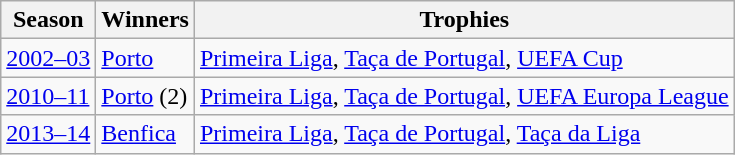<table class="wikitable">
<tr>
<th>Season</th>
<th>Winners</th>
<th>Trophies</th>
</tr>
<tr>
<td><a href='#'>2002–03</a></td>
<td><a href='#'>Porto</a></td>
<td><a href='#'>Primeira Liga</a>, <a href='#'>Taça de Portugal</a>, <a href='#'>UEFA Cup</a></td>
</tr>
<tr>
<td><a href='#'>2010–11</a></td>
<td><a href='#'>Porto</a> (2)</td>
<td><a href='#'>Primeira Liga</a>, <a href='#'>Taça de Portugal</a>, <a href='#'>UEFA Europa League</a></td>
</tr>
<tr>
<td><a href='#'>2013–14</a></td>
<td><a href='#'>Benfica</a></td>
<td><a href='#'>Primeira Liga</a>, <a href='#'>Taça de Portugal</a>, <a href='#'>Taça da Liga</a></td>
</tr>
</table>
